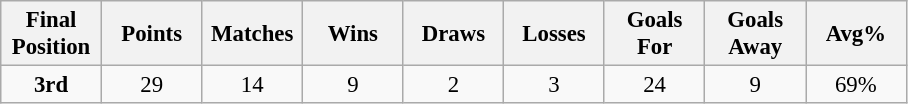<table class="wikitable" style="font-size: 95%; text-align: center;">
<tr>
<th width=60>Final Position</th>
<th width=60>Points</th>
<th width=60>Matches</th>
<th width=60>Wins</th>
<th width=60>Draws</th>
<th width=60>Losses</th>
<th width=60>Goals For</th>
<th width=60>Goals Away</th>
<th width=60>Avg%</th>
</tr>
<tr>
<td><strong>3rd</strong></td>
<td>29</td>
<td>14</td>
<td>9</td>
<td>2</td>
<td>3</td>
<td>24</td>
<td>9</td>
<td>69%</td>
</tr>
</table>
